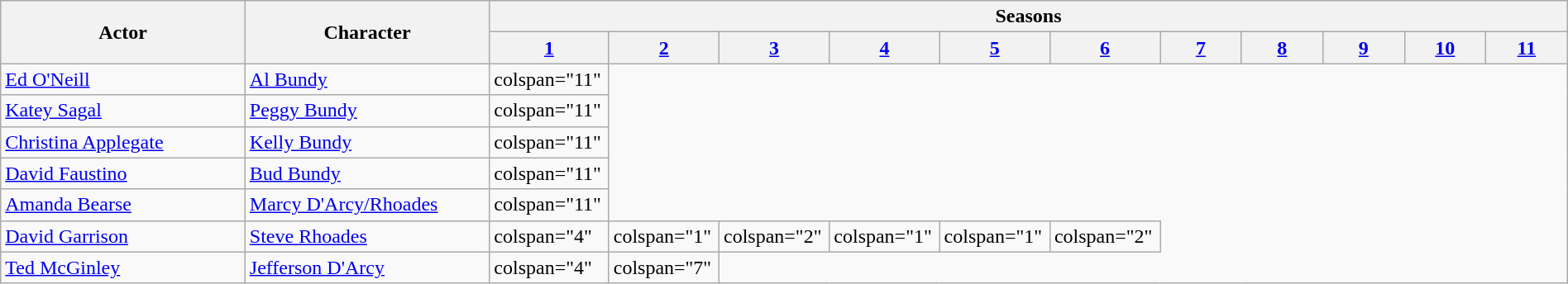<table class="wikitable plainrowheaders" style="width:100%;">
<tr>
<th rowspan="2" style="width:15%;">Actor</th>
<th rowspan="2" style="width:15%;">Character</th>
<th colspan="11">Seasons</th>
</tr>
<tr>
<th style="width:5%;"><a href='#'>1</a></th>
<th style="width:5%;"><a href='#'>2</a></th>
<th style="width:5%;"><a href='#'>3</a></th>
<th style="width:5%;"><a href='#'>4</a></th>
<th style="width:5%;"><a href='#'>5</a></th>
<th style="width:5%;"><a href='#'>6</a></th>
<th style="width:5%;"><a href='#'>7</a></th>
<th style="width:5%;"><a href='#'>8</a></th>
<th style="width:5%;"><a href='#'>9</a></th>
<th style="width:5%;"><a href='#'>10</a></th>
<th style="width:5%;"><a href='#'>11</a></th>
</tr>
<tr>
<td><a href='#'>Ed O'Neill</a></td>
<td><a href='#'>Al Bundy</a></td>
<td>colspan="11" </td>
</tr>
<tr>
<td><a href='#'>Katey Sagal</a></td>
<td><a href='#'>Peggy Bundy</a></td>
<td>colspan="11" </td>
</tr>
<tr>
<td><a href='#'>Christina Applegate</a></td>
<td><a href='#'>Kelly Bundy</a></td>
<td>colspan="11" </td>
</tr>
<tr>
<td><a href='#'>David Faustino</a></td>
<td><a href='#'>Bud Bundy</a></td>
<td>colspan="11" </td>
</tr>
<tr>
<td><a href='#'>Amanda Bearse</a></td>
<td><a href='#'>Marcy D'Arcy/Rhoades</a></td>
<td>colspan="11" </td>
</tr>
<tr>
<td><a href='#'>David Garrison</a></td>
<td><a href='#'>Steve Rhoades</a></td>
<td>colspan="4" </td>
<td>colspan="1" </td>
<td>colspan="2" </td>
<td>colspan="1" </td>
<td>colspan="1" </td>
<td>colspan="2" </td>
</tr>
<tr>
<td><a href='#'>Ted McGinley</a></td>
<td><a href='#'>Jefferson D'Arcy</a></td>
<td>colspan="4" </td>
<td>colspan="7" </td>
</tr>
</table>
